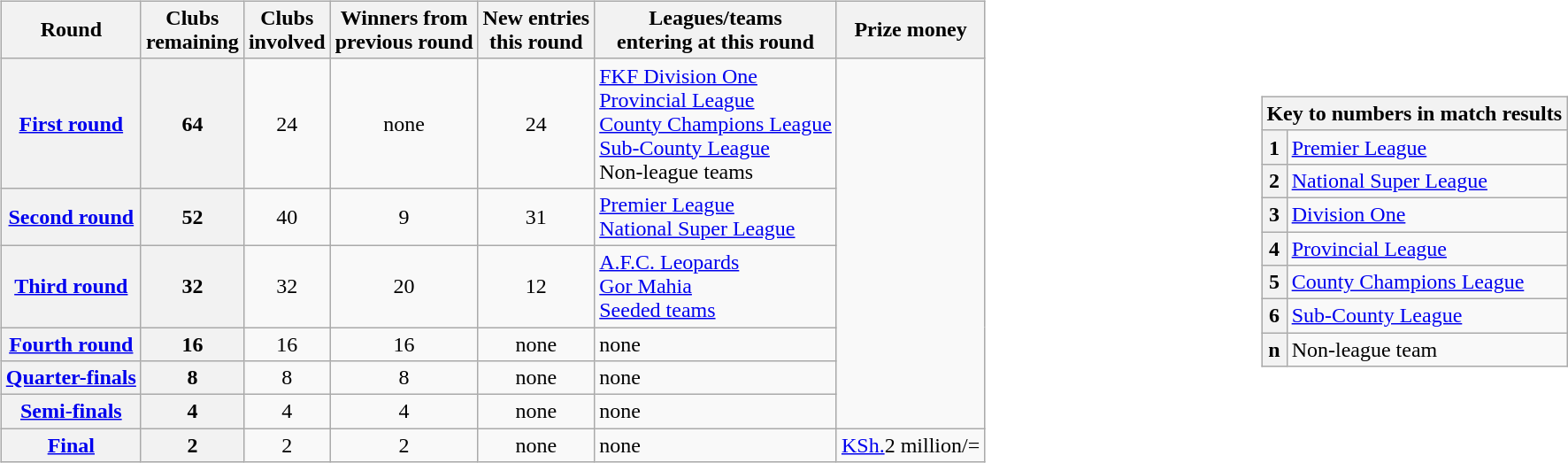<table width="100%">
<tr>
<td><br><table class="wikitable">
<tr>
<th scope="row">Round</th>
<th>Clubs<br>remaining</th>
<th scope="row">Clubs<br>involved</th>
<th scope="row">Winners from<br>previous round</th>
<th scope="row">New entries<br>this round</th>
<th scope="row">Leagues/teams<br>entering at this round</th>
<th scope="row">Prize money</th>
</tr>
<tr>
<th scope="row"><a href='#'>First round</a></th>
<th style="text-align:center;">64</th>
<td style="text-align:center;">24</td>
<td style="text-align:center;">none</td>
<td style="text-align:center;">24</td>
<td><a href='#'>FKF Division One</a><br><a href='#'>Provincial League</a><br><a href='#'>County Champions League</a><br><a href='#'>Sub-County League</a><br>Non-league teams</td>
<td rowspan="6"></td>
</tr>
<tr>
<th scope="row"><a href='#'>Second round</a></th>
<th style="text-align:center;">52</th>
<td style="text-align:center;">40</td>
<td style="text-align:center;">9</td>
<td style="text-align:center;">31</td>
<td><a href='#'>Premier League</a><br><a href='#'>National Super League</a></td>
</tr>
<tr>
<th scope="row"><a href='#'>Third round</a></th>
<th style="text-align:center;">32</th>
<td style="text-align:center;">32</td>
<td style="text-align:center;">20</td>
<td style="text-align:center;">12</td>
<td><a href='#'>A.F.C. Leopards</a><br><a href='#'>Gor Mahia</a><br><a href='#'>Seeded teams</a></td>
</tr>
<tr>
<th scope="row"><a href='#'>Fourth round</a></th>
<th style="text-align:center;">16</th>
<td style="text-align:center;">16</td>
<td style="text-align:center;">16</td>
<td style="text-align:center;">none</td>
<td>none</td>
</tr>
<tr>
<th scope="row"><a href='#'>Quarter-finals</a></th>
<th style="text-align:center;">8</th>
<td style="text-align:center;">8</td>
<td style="text-align:center;">8</td>
<td style="text-align:center;">none</td>
<td>none</td>
</tr>
<tr>
<th scope="row"><a href='#'>Semi-finals</a></th>
<th style="text-align:center;">4</th>
<td style="text-align:center;">4</td>
<td style="text-align:center;">4</td>
<td style="text-align:center;">none</td>
<td>none</td>
</tr>
<tr>
<th scope="row"><a href='#'>Final</a></th>
<th style="text-align:center;">2</th>
<td style="text-align:center;">2</td>
<td style="text-align:center;">2</td>
<td style="text-align:center;">none</td>
<td>none</td>
<td><a href='#'>KSh.</a>2 million/=</td>
</tr>
</table>
</td>
<td><br><table class="wikitable">
<tr>
<th colspan="2">Key to numbers in match results</th>
</tr>
<tr>
<th>1</th>
<td><a href='#'>Premier League</a></td>
</tr>
<tr>
<th>2</th>
<td><a href='#'>National Super League</a></td>
</tr>
<tr>
<th>3</th>
<td><a href='#'>Division One</a></td>
</tr>
<tr>
<th>4</th>
<td><a href='#'>Provincial League</a></td>
</tr>
<tr>
<th>5</th>
<td><a href='#'>County Champions League</a></td>
</tr>
<tr>
<th>6</th>
<td><a href='#'>Sub-County League</a></td>
</tr>
<tr>
<th>n</th>
<td>Non-league team</td>
</tr>
</table>
</td>
</tr>
</table>
